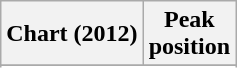<table class="wikitable plainrowheaders" style="text-align:center">
<tr>
<th>Chart (2012)</th>
<th>Peak<br>position</th>
</tr>
<tr>
</tr>
<tr>
</tr>
</table>
